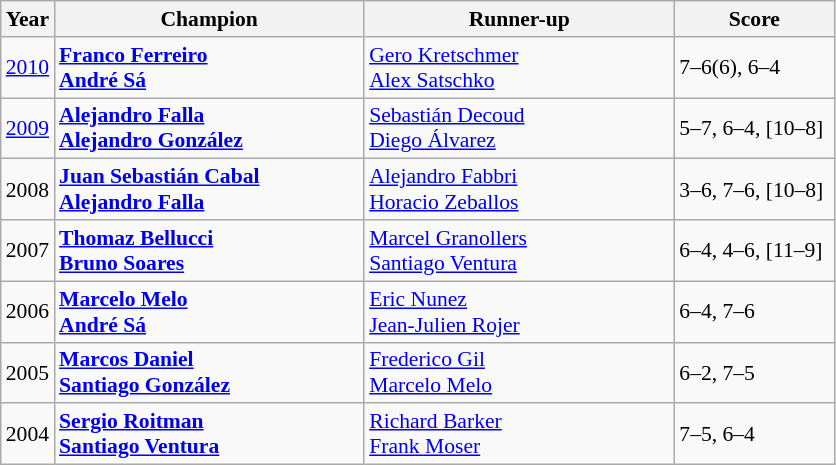<table class="wikitable" style="font-size:90%">
<tr>
<th>Year</th>
<th width="200">Champion</th>
<th width="200">Runner-up</th>
<th width="100">Score</th>
</tr>
<tr>
<td><a href='#'>2010</a></td>
<td> <strong><a href='#'>Franco Ferreiro</a></strong> <br>  <strong><a href='#'>André Sá</a></strong></td>
<td> <a href='#'>Gero Kretschmer</a> <br>  <a href='#'>Alex Satschko</a></td>
<td>7–6(6), 6–4</td>
</tr>
<tr>
<td><a href='#'>2009</a></td>
<td> <strong><a href='#'>Alejandro Falla</a></strong> <br>  <strong><a href='#'>Alejandro González</a></strong></td>
<td> <a href='#'>Sebastián Decoud</a> <br>  <a href='#'>Diego Álvarez</a></td>
<td>5–7, 6–4, [10–8]</td>
</tr>
<tr>
<td>2008</td>
<td> <strong><a href='#'>Juan Sebastián Cabal</a></strong> <br>  <strong><a href='#'>Alejandro Falla</a></strong></td>
<td> <a href='#'>Alejandro Fabbri</a> <br>  <a href='#'>Horacio Zeballos</a></td>
<td>3–6, 7–6, [10–8]</td>
</tr>
<tr>
<td>2007</td>
<td> <strong><a href='#'>Thomaz Bellucci</a></strong> <br>  <strong><a href='#'>Bruno Soares</a></strong></td>
<td> <a href='#'>Marcel Granollers</a> <br>  <a href='#'>Santiago Ventura</a></td>
<td>6–4, 4–6, [11–9]</td>
</tr>
<tr>
<td>2006</td>
<td> <strong><a href='#'>Marcelo Melo</a></strong> <br>  <strong><a href='#'>André Sá</a></strong></td>
<td> <a href='#'>Eric Nunez</a> <br>  <a href='#'>Jean-Julien Rojer</a></td>
<td>6–4, 7–6</td>
</tr>
<tr>
<td>2005</td>
<td> <strong><a href='#'>Marcos Daniel</a></strong> <br>  <strong><a href='#'>Santiago González</a></strong></td>
<td> <a href='#'>Frederico Gil</a> <br>  <a href='#'>Marcelo Melo</a></td>
<td>6–2, 7–5</td>
</tr>
<tr>
<td>2004</td>
<td> <strong><a href='#'>Sergio Roitman</a></strong> <br>  <strong><a href='#'>Santiago Ventura</a></strong></td>
<td> <a href='#'>Richard Barker</a> <br>  <a href='#'>Frank Moser</a></td>
<td>7–5, 6–4</td>
</tr>
</table>
